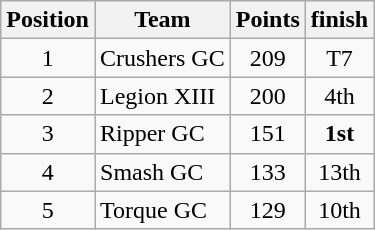<table class="wikitable">
<tr>
<th>Position</th>
<th>Team</th>
<th>Points</th>
<th> finish</th>
</tr>
<tr>
<td align=center>1</td>
<td>Crushers GC</td>
<td align=center>209</td>
<td align=center>T7</td>
</tr>
<tr>
<td align=center>2</td>
<td>Legion XIII</td>
<td align=center>200</td>
<td align=center>4th</td>
</tr>
<tr>
<td align=center>3</td>
<td>Ripper GC</td>
<td align=center>151</td>
<td align=center><strong>1st</strong></td>
</tr>
<tr>
<td align=center>4</td>
<td>Smash GC</td>
<td align=center>133</td>
<td align=center>13th</td>
</tr>
<tr>
<td align=center>5</td>
<td>Torque GC</td>
<td align=center>129</td>
<td align=center>10th</td>
</tr>
</table>
